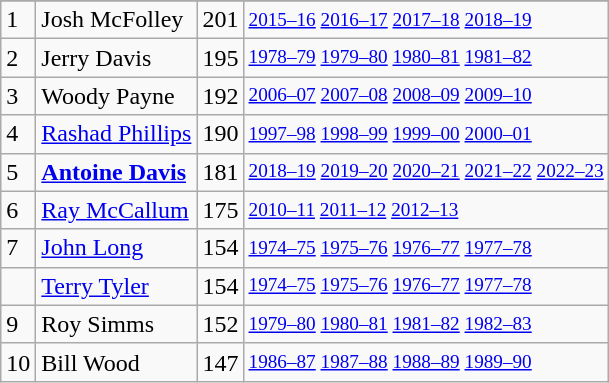<table class="wikitable">
<tr>
</tr>
<tr>
<td>1</td>
<td>Josh McFolley</td>
<td>201</td>
<td style="font-size:80%;"><a href='#'>2015–16</a> <a href='#'>2016–17</a> <a href='#'>2017–18</a> <a href='#'>2018–19</a></td>
</tr>
<tr>
<td>2</td>
<td>Jerry Davis</td>
<td>195</td>
<td style="font-size:80%;"><a href='#'>1978–79</a> <a href='#'>1979–80</a> <a href='#'>1980–81</a> <a href='#'>1981–82</a></td>
</tr>
<tr>
<td>3</td>
<td>Woody Payne</td>
<td>192</td>
<td style="font-size:80%;"><a href='#'>2006–07</a> <a href='#'>2007–08</a> <a href='#'>2008–09</a> <a href='#'>2009–10</a></td>
</tr>
<tr>
<td>4</td>
<td><a href='#'>Rashad Phillips</a></td>
<td>190</td>
<td style="font-size:80%;"><a href='#'>1997–98</a> <a href='#'>1998–99</a> <a href='#'>1999–00</a> <a href='#'>2000–01</a></td>
</tr>
<tr>
<td>5</td>
<td><strong><a href='#'>Antoine Davis</a></strong></td>
<td>181</td>
<td style="font-size:80%;"><a href='#'>2018–19</a> <a href='#'>2019–20</a> <a href='#'>2020–21</a> <a href='#'>2021–22</a> <a href='#'>2022–23</a></td>
</tr>
<tr>
<td>6</td>
<td><a href='#'>Ray McCallum</a></td>
<td>175</td>
<td style="font-size:80%;"><a href='#'>2010–11</a> <a href='#'>2011–12</a> <a href='#'>2012–13</a></td>
</tr>
<tr>
<td>7</td>
<td><a href='#'>John Long</a></td>
<td>154</td>
<td style="font-size:80%;"><a href='#'>1974–75</a> <a href='#'>1975–76</a> <a href='#'>1976–77</a> <a href='#'>1977–78</a></td>
</tr>
<tr>
<td></td>
<td><a href='#'>Terry Tyler</a></td>
<td>154</td>
<td style="font-size:80%;"><a href='#'>1974–75</a> <a href='#'>1975–76</a> <a href='#'>1976–77</a> <a href='#'>1977–78</a></td>
</tr>
<tr>
<td>9</td>
<td>Roy Simms</td>
<td>152</td>
<td style="font-size:80%;"><a href='#'>1979–80</a> <a href='#'>1980–81</a> <a href='#'>1981–82</a> <a href='#'>1982–83</a></td>
</tr>
<tr>
<td>10</td>
<td>Bill Wood</td>
<td>147</td>
<td style="font-size:80%;"><a href='#'>1986–87</a> <a href='#'>1987–88</a> <a href='#'>1988–89</a> <a href='#'>1989–90</a></td>
</tr>
</table>
